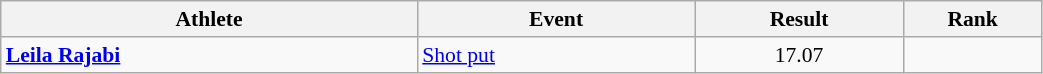<table class="wikitable" width="55%" style="text-align:center; font-size:90%">
<tr>
<th width="30%">Athlete</th>
<th width="20%">Event</th>
<th width="15%">Result</th>
<th width="10%">Rank</th>
</tr>
<tr>
<td align="left"><strong><a href='#'>Leila Rajabi</a></strong></td>
<td align="left"><a href='#'>Shot put</a></td>
<td>17.07</td>
<td></td>
</tr>
</table>
